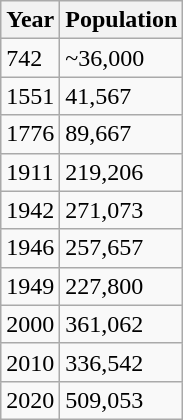<table class="wikitable">
<tr>
<th>Year</th>
<th>Population</th>
</tr>
<tr>
<td>742</td>
<td>~36,000</td>
</tr>
<tr>
<td>1551</td>
<td>41,567</td>
</tr>
<tr>
<td>1776</td>
<td>89,667</td>
</tr>
<tr>
<td>1911</td>
<td>219,206</td>
</tr>
<tr>
<td>1942</td>
<td>271,073</td>
</tr>
<tr>
<td>1946</td>
<td>257,657</td>
</tr>
<tr>
<td>1949</td>
<td>227,800</td>
</tr>
<tr>
<td>2000</td>
<td>361,062</td>
</tr>
<tr>
<td>2010</td>
<td>336,542</td>
</tr>
<tr>
<td>2020</td>
<td>509,053</td>
</tr>
</table>
